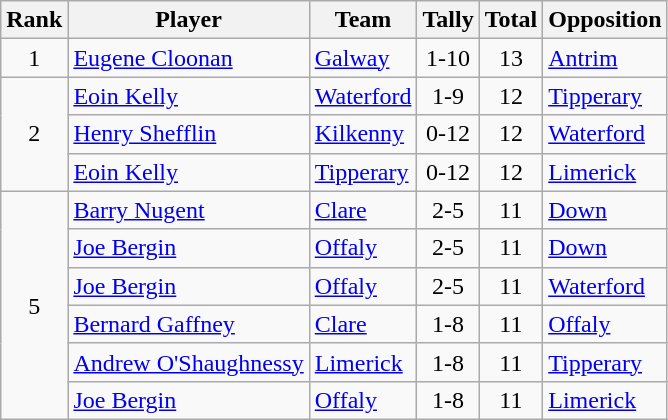<table class="wikitable">
<tr>
<th>Rank</th>
<th>Player</th>
<th>Team</th>
<th>Tally</th>
<th>Total</th>
<th>Opposition</th>
</tr>
<tr>
<td rowspan=1 align=center>1</td>
<td><a href='#'>Eugene Cloonan</a></td>
<td><a href='#'>Galway</a></td>
<td align=center>1-10</td>
<td align=center>13</td>
<td><a href='#'>Antrim</a></td>
</tr>
<tr>
<td rowspan=3 align=center>2</td>
<td><a href='#'>Eoin Kelly</a></td>
<td><a href='#'>Waterford</a></td>
<td align=center>1-9</td>
<td align=center>12</td>
<td><a href='#'>Tipperary</a></td>
</tr>
<tr>
<td><a href='#'>Henry Shefflin</a></td>
<td><a href='#'>Kilkenny</a></td>
<td align=center>0-12</td>
<td align=center>12</td>
<td><a href='#'>Waterford</a></td>
</tr>
<tr>
<td><a href='#'>Eoin Kelly</a></td>
<td><a href='#'>Tipperary</a></td>
<td align=center>0-12</td>
<td align=center>12</td>
<td><a href='#'>Limerick</a></td>
</tr>
<tr>
<td rowspan=6 align=center>5</td>
<td><a href='#'>Barry Nugent</a></td>
<td><a href='#'>Clare</a></td>
<td align=center>2-5</td>
<td align=center>11</td>
<td><a href='#'>Down</a></td>
</tr>
<tr>
<td><a href='#'>Joe Bergin</a></td>
<td><a href='#'>Offaly</a></td>
<td align=center>2-5</td>
<td align=center>11</td>
<td><a href='#'>Down</a></td>
</tr>
<tr>
<td><a href='#'>Joe Bergin</a></td>
<td><a href='#'>Offaly</a></td>
<td align=center>2-5</td>
<td align=center>11</td>
<td><a href='#'>Waterford</a></td>
</tr>
<tr>
<td><a href='#'>Bernard Gaffney</a></td>
<td><a href='#'>Clare</a></td>
<td align=center>1-8</td>
<td align=center>11</td>
<td><a href='#'>Offaly</a></td>
</tr>
<tr>
<td><a href='#'>Andrew O'Shaughnessy</a></td>
<td><a href='#'>Limerick</a></td>
<td align=center>1-8</td>
<td align=center>11</td>
<td><a href='#'>Tipperary</a></td>
</tr>
<tr>
<td><a href='#'>Joe Bergin</a></td>
<td><a href='#'>Offaly</a></td>
<td align=center>1-8</td>
<td align=center>11</td>
<td><a href='#'>Limerick</a></td>
</tr>
</table>
